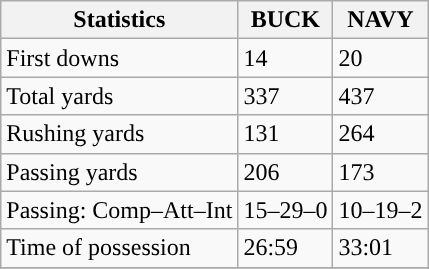<table class="wikitable" style="float: left;">
<tr>
<th>Statistics</th>
<th>BUCK</th>
<th>NAVY</th>
</tr>
<tr>
<td>First downs</td>
<td>14</td>
<td>20</td>
</tr>
<tr>
<td>Total yards</td>
<td>337</td>
<td>437</td>
</tr>
<tr>
<td>Rushing yards</td>
<td>131</td>
<td>264</td>
</tr>
<tr>
<td>Passing yards</td>
<td>206</td>
<td>173</td>
</tr>
<tr>
<td>Passing: Comp–Att–Int</td>
<td>15–29–0</td>
<td>10–19–2</td>
</tr>
<tr>
<td>Time of possession</td>
<td>26:59</td>
<td>33:01</td>
</tr>
<tr>
</tr>
</table>
